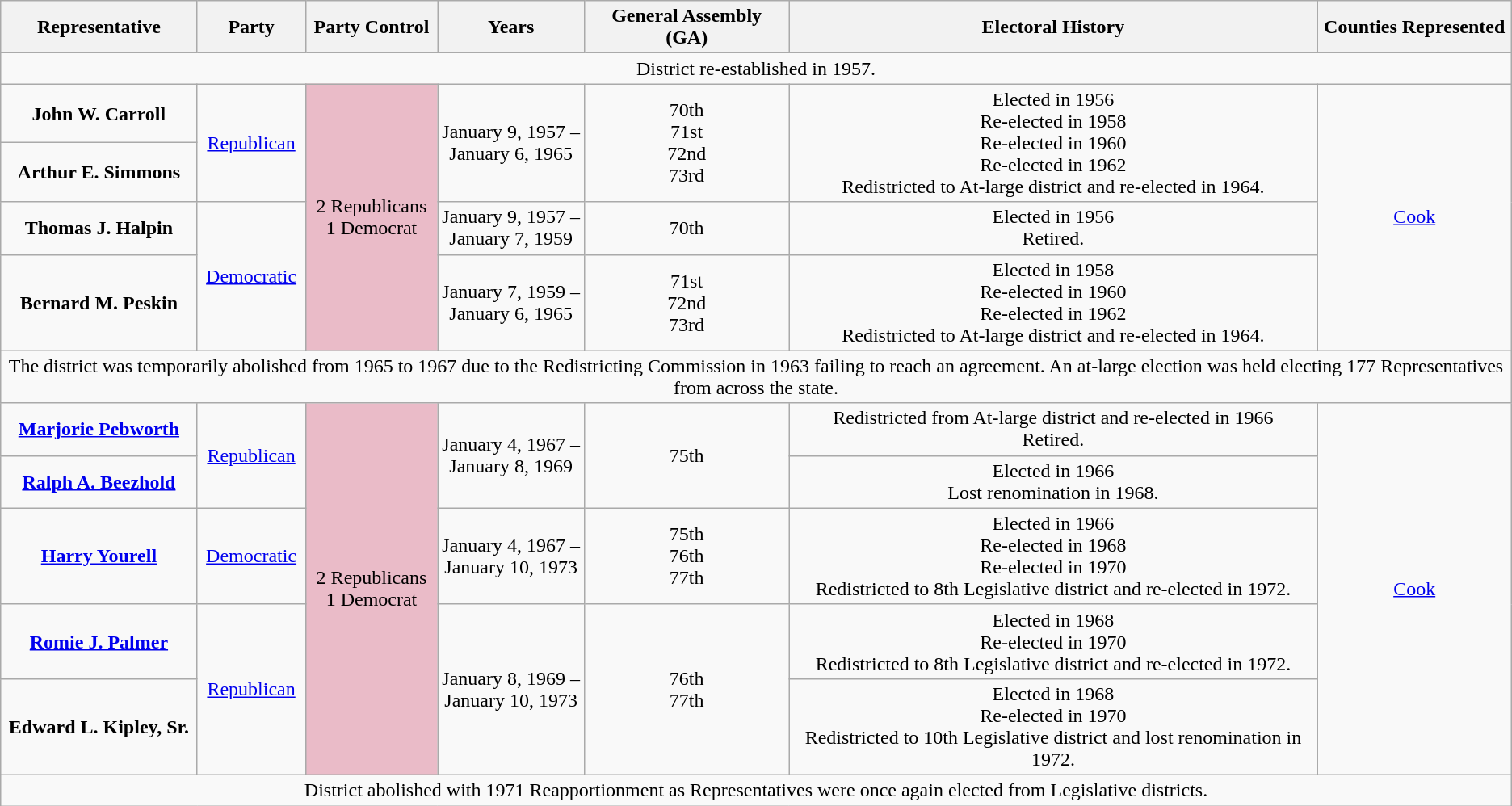<table class="wikitable" style="text-align:center">
<tr>
<th>Representative</th>
<th>Party</th>
<th>Party Control</th>
<th>Years</th>
<th>General Assembly (GA)</th>
<th>Electoral History</th>
<th>Counties Represented</th>
</tr>
<tr>
<td colspan=7>District re-established in 1957.</td>
</tr>
<tr>
<td><strong>John W. Carroll</strong></td>
<td rowspan=2 ><a href='#'>Republican</a></td>
<td rowspan=4 /bgcolor=#eabbc8>2 Republicans<br>1 Democrat</td>
<td rowspan=2>January 9, 1957 –<br>January 6, 1965</td>
<td rowspan=2>70th<br>71st<br>72nd<br>73rd</td>
<td rowspan=2>Elected in 1956<br>Re-elected in 1958<br>Re-elected in 1960<br>Re-elected in 1962<br>Redistricted to At-large district and re-elected in 1964.</td>
<td rowspan=4><a href='#'>Cook</a></td>
</tr>
<tr>
<td><strong>Arthur E. Simmons</strong></td>
</tr>
<tr>
<td><strong>Thomas J. Halpin</strong></td>
<td rowspan=2 ><a href='#'>Democratic</a></td>
<td>January 9, 1957 –<br>January 7, 1959</td>
<td>70th</td>
<td>Elected in 1956<br>Retired.</td>
</tr>
<tr>
<td><strong>Bernard M. Peskin</strong></td>
<td>January 7, 1959 –<br>January 6, 1965</td>
<td>71st<br>72nd<br>73rd</td>
<td>Elected in 1958<br>Re-elected in 1960<br>Re-elected in 1962<br>Redistricted to At-large district and re-elected in 1964.</td>
</tr>
<tr>
<td colspan=7>The district was temporarily abolished from 1965 to 1967 due to the Redistricting Commission in 1963 failing to reach an agreement. An at-large election was held electing 177 Representatives from across the state.</td>
</tr>
<tr>
<td><strong><a href='#'>Marjorie Pebworth</a></strong></td>
<td rowspan=2 ><a href='#'>Republican</a></td>
<td rowspan=5 /bgcolor=#eabbc8>2 Republicans<br>1 Democrat</td>
<td rowspan=2>January 4, 1967 –<br>January 8, 1969</td>
<td rowspan=2>75th</td>
<td>Redistricted from At-large district and re-elected in 1966<br>Retired.</td>
<td rowspan=5><a href='#'>Cook</a></td>
</tr>
<tr>
<td><strong><a href='#'>Ralph A. Beezhold</a></strong></td>
<td>Elected in 1966<br>Lost renomination in 1968.</td>
</tr>
<tr>
<td><strong><a href='#'>Harry Yourell</a></strong></td>
<td><a href='#'>Democratic</a></td>
<td>January 4, 1967 –<br>January 10, 1973</td>
<td>75th<br>76th<br>77th</td>
<td>Elected in 1966<br>Re-elected in 1968<br>Re-elected in 1970<br>Redistricted to 8th Legislative district and re-elected in 1972.</td>
</tr>
<tr>
<td><strong><a href='#'>Romie J. Palmer</a></strong></td>
<td rowspan=2 ><a href='#'>Republican</a></td>
<td rowspan=2>January 8, 1969 –<br>January 10, 1973</td>
<td rowspan=2>76th<br>77th</td>
<td>Elected in 1968<br>Re-elected in 1970<br>Redistricted to 8th Legislative district and re-elected in 1972.</td>
</tr>
<tr>
<td><strong>Edward L. Kipley, Sr.</strong></td>
<td>Elected in 1968<br>Re-elected in 1970<br>Redistricted to 10th Legislative district and lost renomination in 1972.</td>
</tr>
<tr>
<td colspan=7>District abolished with 1971 Reapportionment as Representatives were once again elected from Legislative districts.</td>
</tr>
</table>
